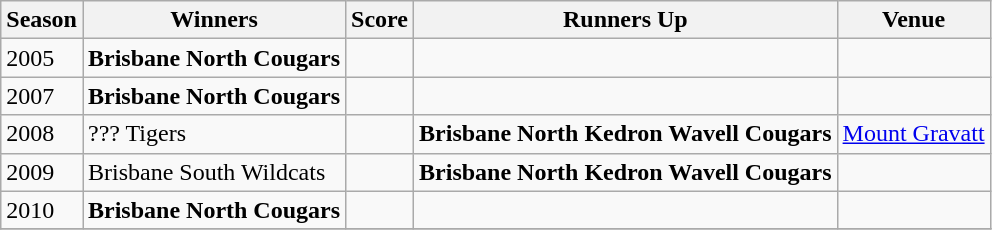<table class="wikitable collapsible">
<tr>
<th>Season</th>
<th>Winners</th>
<th>Score</th>
<th>Runners Up</th>
<th>Venue</th>
</tr>
<tr>
<td>2005</td>
<td><strong>Brisbane North Cougars</strong></td>
<td></td>
<td></td>
<td></td>
</tr>
<tr>
<td>2007</td>
<td><strong>Brisbane North Cougars</strong></td>
<td></td>
<td></td>
</tr>
<tr>
<td>2008</td>
<td>??? Tigers</td>
<td></td>
<td><strong>Brisbane North Kedron Wavell Cougars</strong></td>
<td><a href='#'>Mount Gravatt</a></td>
</tr>
<tr>
<td>2009</td>
<td>Brisbane South Wildcats</td>
<td></td>
<td><strong>Brisbane North Kedron Wavell Cougars</strong></td>
<td></td>
</tr>
<tr>
<td>2010</td>
<td><strong>Brisbane North Cougars</strong></td>
<td></td>
<td></td>
<td></td>
</tr>
<tr>
</tr>
</table>
